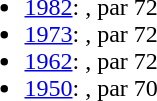<table>
<tr>
<td><br><ul><li><a href='#'>1982</a>: , par 72</li><li><a href='#'>1973</a>: , par 72</li><li><a href='#'>1962</a>: , par 72</li><li><a href='#'>1950</a>: , par 70</li></ul></td>
</tr>
</table>
